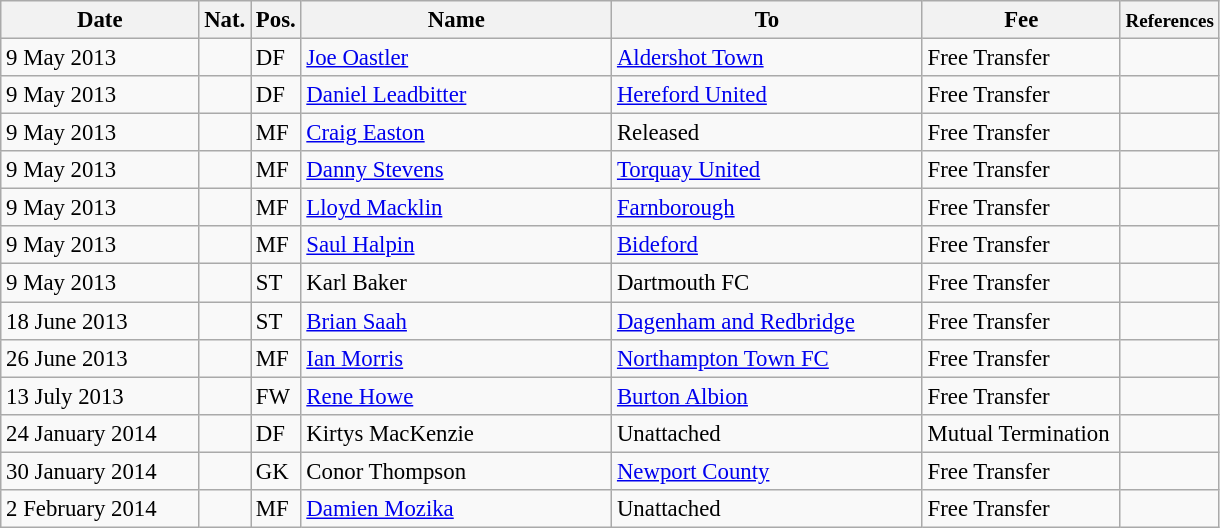<table class="wikitable" style="font-size: 95%; text-align: left;">
<tr>
<th width=125>Date</th>
<th>Nat.</th>
<th>Pos.</th>
<th width=200>Name</th>
<th width=200>To</th>
<th width=125>Fee</th>
<th><small>References</small></th>
</tr>
<tr>
<td>9 May 2013</td>
<td></td>
<td>DF</td>
<td><a href='#'>Joe Oastler</a></td>
<td><a href='#'>Aldershot Town</a></td>
<td>Free Transfer</td>
<td align="center"></td>
</tr>
<tr>
<td>9 May 2013</td>
<td></td>
<td>DF</td>
<td><a href='#'>Daniel Leadbitter</a></td>
<td><a href='#'>Hereford United</a></td>
<td>Free Transfer</td>
<td align="center"></td>
</tr>
<tr>
<td>9 May 2013</td>
<td></td>
<td>MF</td>
<td><a href='#'>Craig Easton</a></td>
<td>Released</td>
<td>Free Transfer</td>
<td align="center"></td>
</tr>
<tr>
<td>9 May 2013</td>
<td></td>
<td>MF</td>
<td><a href='#'>Danny Stevens</a></td>
<td><a href='#'>Torquay United</a></td>
<td>Free Transfer</td>
<td align="center"></td>
</tr>
<tr>
<td>9 May 2013</td>
<td></td>
<td>MF</td>
<td><a href='#'>Lloyd Macklin</a></td>
<td><a href='#'>Farnborough</a></td>
<td>Free Transfer</td>
<td align="center"></td>
</tr>
<tr>
<td>9 May 2013</td>
<td></td>
<td>MF</td>
<td><a href='#'>Saul Halpin</a></td>
<td><a href='#'>Bideford</a></td>
<td>Free Transfer</td>
<td align="center"></td>
</tr>
<tr>
<td>9 May 2013</td>
<td></td>
<td>ST</td>
<td>Karl Baker</td>
<td>Dartmouth FC</td>
<td>Free Transfer</td>
<td align="center"></td>
</tr>
<tr>
<td>18 June 2013</td>
<td></td>
<td>ST</td>
<td><a href='#'>Brian Saah</a></td>
<td><a href='#'>Dagenham and Redbridge</a></td>
<td>Free Transfer</td>
<td align="center"></td>
</tr>
<tr>
<td>26 June 2013</td>
<td></td>
<td>MF</td>
<td><a href='#'>Ian Morris</a></td>
<td><a href='#'>Northampton Town FC</a></td>
<td>Free Transfer</td>
<td align="center"></td>
</tr>
<tr>
<td>13 July 2013</td>
<td></td>
<td>FW</td>
<td><a href='#'>Rene Howe</a></td>
<td><a href='#'>Burton Albion</a></td>
<td>Free Transfer</td>
<td align="center"></td>
</tr>
<tr>
<td>24 January 2014</td>
<td></td>
<td>DF</td>
<td>Kirtys MacKenzie</td>
<td>Unattached</td>
<td>Mutual Termination</td>
<td align="center"></td>
</tr>
<tr>
<td>30 January 2014</td>
<td></td>
<td>GK</td>
<td>Conor Thompson</td>
<td><a href='#'>Newport County</a></td>
<td>Free Transfer</td>
<td align="center"></td>
</tr>
<tr>
<td>2 February 2014</td>
<td></td>
<td>MF</td>
<td><a href='#'>Damien Mozika</a></td>
<td>Unattached</td>
<td>Free Transfer</td>
<td align="center"></td>
</tr>
</table>
